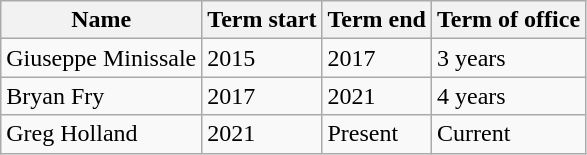<table class="wikitable">
<tr>
<th>Name</th>
<th>Term start</th>
<th>Term end</th>
<th>Term of office</th>
</tr>
<tr>
<td>Giuseppe Minissale</td>
<td>2015</td>
<td>2017</td>
<td>3 years</td>
</tr>
<tr>
<td>Bryan Fry</td>
<td>2017</td>
<td>2021</td>
<td>4 years</td>
</tr>
<tr>
<td>Greg Holland</td>
<td>2021</td>
<td>Present</td>
<td>Current</td>
</tr>
</table>
